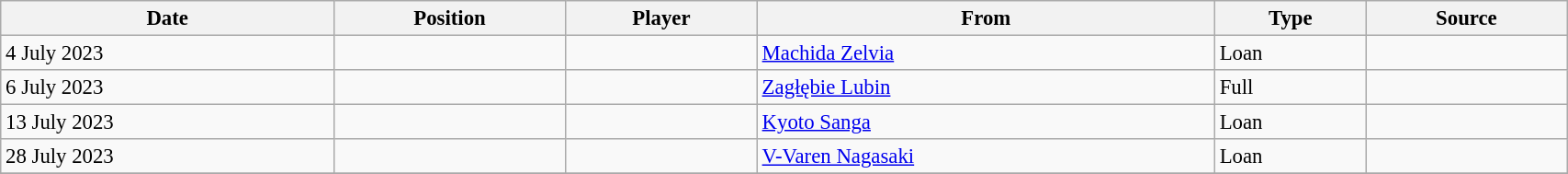<table class="wikitable sortable" style="width:90%; text-align:center; font-size:95%; text-align:left;">
<tr>
<th>Date</th>
<th>Position</th>
<th>Player</th>
<th>From</th>
<th>Type</th>
<th>Source</th>
</tr>
<tr>
<td>4 July 2023</td>
<td></td>
<td></td>
<td> <a href='#'>Machida Zelvia</a></td>
<td>Loan</td>
<td></td>
</tr>
<tr>
<td>6 July 2023</td>
<td></td>
<td></td>
<td> <a href='#'>Zagłębie Lubin</a></td>
<td>Full</td>
<td></td>
</tr>
<tr>
<td>13 July 2023</td>
<td></td>
<td></td>
<td> <a href='#'>Kyoto Sanga</a></td>
<td>Loan</td>
<td></td>
</tr>
<tr>
<td>28 July 2023</td>
<td></td>
<td></td>
<td> <a href='#'>V-Varen Nagasaki</a></td>
<td>Loan</td>
<td></td>
</tr>
<tr>
</tr>
</table>
